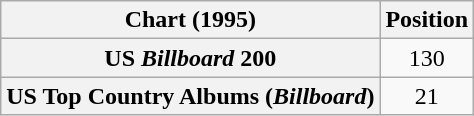<table class="wikitable sortable plainrowheaders" style="text-align:center">
<tr>
<th scope="col">Chart (1995)</th>
<th scope="col">Position</th>
</tr>
<tr>
<th scope="row">US <em>Billboard</em> 200</th>
<td>130</td>
</tr>
<tr>
<th scope="row">US Top Country Albums (<em>Billboard</em>)</th>
<td>21</td>
</tr>
</table>
